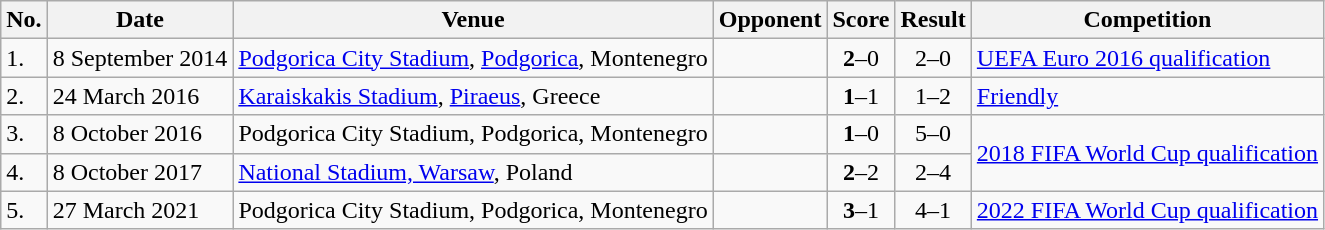<table class="wikitable">
<tr>
<th>No.</th>
<th>Date</th>
<th>Venue</th>
<th>Opponent</th>
<th>Score</th>
<th>Result</th>
<th>Competition</th>
</tr>
<tr>
<td>1.</td>
<td>8 September 2014</td>
<td><a href='#'>Podgorica City Stadium</a>, <a href='#'>Podgorica</a>, Montenegro</td>
<td></td>
<td align=center><strong>2</strong>–0</td>
<td align=center>2–0</td>
<td><a href='#'>UEFA Euro 2016 qualification</a></td>
</tr>
<tr>
<td>2.</td>
<td>24 March 2016</td>
<td><a href='#'>Karaiskakis Stadium</a>, <a href='#'>Piraeus</a>, Greece</td>
<td></td>
<td align=center><strong>1</strong>–1</td>
<td align=center>1–2</td>
<td><a href='#'>Friendly</a></td>
</tr>
<tr>
<td>3.</td>
<td>8 October 2016</td>
<td>Podgorica City Stadium, Podgorica, Montenegro</td>
<td></td>
<td align=center><strong>1</strong>–0</td>
<td align=center>5–0</td>
<td rowspan=2><a href='#'>2018 FIFA World Cup qualification</a></td>
</tr>
<tr>
<td>4.</td>
<td>8 October 2017</td>
<td><a href='#'>National Stadium, Warsaw</a>, Poland</td>
<td></td>
<td align=center><strong>2</strong>–2</td>
<td align=center>2–4</td>
</tr>
<tr>
<td>5.</td>
<td>27 March 2021</td>
<td>Podgorica City Stadium, Podgorica, Montenegro</td>
<td></td>
<td align=center><strong>3</strong>–1</td>
<td align=center>4–1</td>
<td><a href='#'>2022 FIFA World Cup qualification</a></td>
</tr>
</table>
